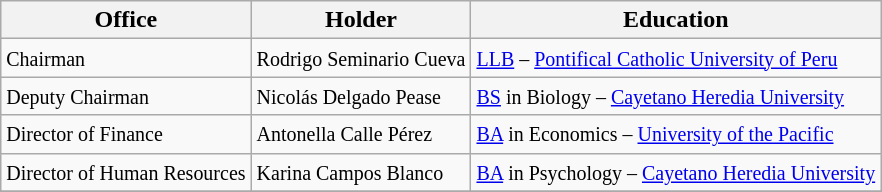<table class="wikitable sortable" style="text-align:left">
<tr>
<th>Office</th>
<th>Holder</th>
<th>Education</th>
</tr>
<tr>
<td><small>Chairman</small></td>
<td><small>Rodrigo Seminario Cueva</small></td>
<td><small><a href='#'>LLB</a> – <a href='#'>Pontifical Catholic University of Peru</a></small></td>
</tr>
<tr>
<td><small>Deputy Chairman</small></td>
<td><small>Nicolás Delgado Pease</small></td>
<td><small><a href='#'>BS</a> in Biology – <a href='#'>Cayetano Heredia University</a></small></td>
</tr>
<tr>
<td><small>Director of Finance</small></td>
<td><small>Antonella Calle Pérez</small></td>
<td><small><a href='#'>BA</a> in Economics –  <a href='#'>University of the Pacific</a></small></td>
</tr>
<tr>
<td><small>Director of Human Resources</small></td>
<td><small>Karina Campos Blanco</small></td>
<td><small><a href='#'>BA</a> in Psychology –  <a href='#'>Cayetano Heredia University</a></small></td>
</tr>
<tr>
</tr>
</table>
